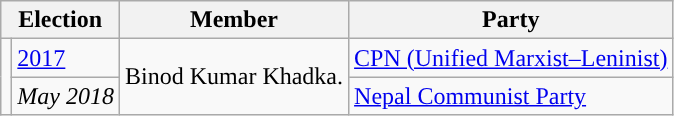<table class="wikitable">
<tr>
<th colspan="2">Election</th>
<th>Member</th>
<th>Party</th>
</tr>
<tr>
<td rowspan="2" style="background-color:"></td>
<td><a href='#'>2017</a></td>
<td rowspan="2">Binod Kumar Khadka.</td>
<td><a href='#'>CPN (Unified Marxist–Leninist)</a></td>
</tr>
<tr>
<td><em>May 2018</em></td>
<td><a href='#'>Nepal Communist Party</a></td>
</tr>
</table>
